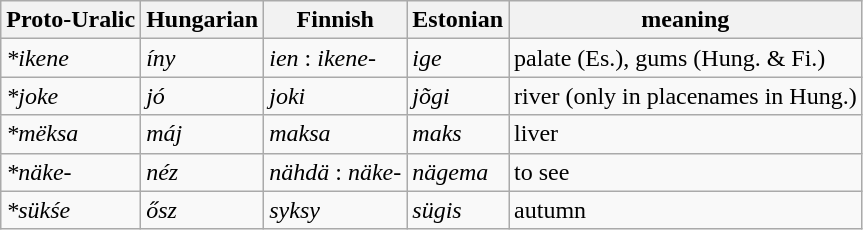<table class="wikitable">
<tr>
<th>Proto-Uralic</th>
<th>Hungarian</th>
<th>Finnish</th>
<th>Estonian</th>
<th>meaning</th>
</tr>
<tr>
<td><em>*ikene</em></td>
<td><em>íny</em></td>
<td><em>ien</em> : <em>ikene-</em></td>
<td><em>ige</em></td>
<td>palate (Es.), gums (Hung. & Fi.)</td>
</tr>
<tr>
<td><em>*joke</em></td>
<td><em>jó</em></td>
<td><em>joki</em></td>
<td><em>jõgi</em></td>
<td>river (only in placenames in Hung.)</td>
</tr>
<tr>
<td><em>*mëksa</em></td>
<td><em>máj</em></td>
<td><em>maksa</em></td>
<td><em>maks</em></td>
<td>liver</td>
</tr>
<tr>
<td><em>*näke-</em></td>
<td><em>néz</em></td>
<td><em>nähdä</em> : <em>näke-</em></td>
<td><em>nägema</em></td>
<td>to see</td>
</tr>
<tr>
<td><em>*sükśe</em></td>
<td><em>ősz</em></td>
<td><em>syksy</em></td>
<td><em>sügis</em></td>
<td>autumn</td>
</tr>
</table>
